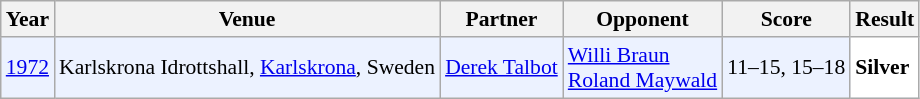<table class="sortable wikitable" style="font-size: 90%;">
<tr>
<th>Year</th>
<th>Venue</th>
<th>Partner</th>
<th>Opponent</th>
<th>Score</th>
<th>Result</th>
</tr>
<tr style="background:#ECF2FF">
<td align="center"><a href='#'>1972</a></td>
<td align="left">Karlskrona Idrottshall, <a href='#'>Karlskrona</a>, Sweden</td>
<td align="left"> <a href='#'>Derek Talbot</a></td>
<td align="left"> <a href='#'>Willi Braun</a><br> <a href='#'>Roland Maywald</a></td>
<td align="left">11–15, 15–18</td>
<td style="text-align:left; background:white"> <strong>Silver</strong></td>
</tr>
</table>
